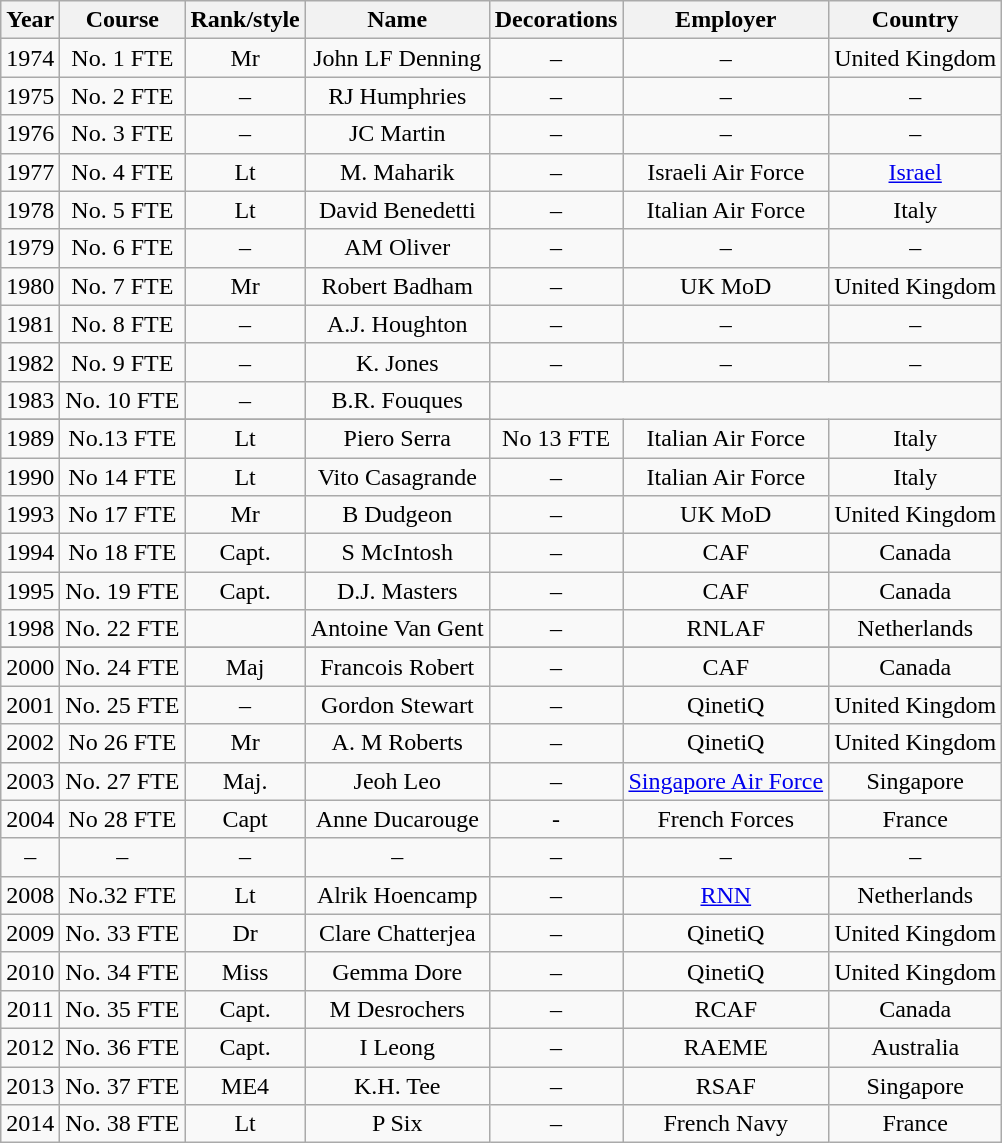<table class="wikitable collapsible collapsed" style="text-align:center;">
<tr>
<th>Year</th>
<th>Course</th>
<th>Rank/style</th>
<th>Name</th>
<th>Decorations</th>
<th>Employer</th>
<th>Country</th>
</tr>
<tr>
<td>1974</td>
<td>No. 1 FTE</td>
<td>Mr</td>
<td>John LF Denning</td>
<td>–</td>
<td>–</td>
<td>United Kingdom</td>
</tr>
<tr>
<td>1975</td>
<td>No. 2 FTE</td>
<td>–</td>
<td>RJ Humphries</td>
<td>–</td>
<td>–</td>
<td>–</td>
</tr>
<tr>
<td>1976</td>
<td>No. 3 FTE</td>
<td>–</td>
<td>JC Martin</td>
<td>–</td>
<td>–</td>
<td>–</td>
</tr>
<tr>
<td>1977</td>
<td>No. 4 FTE</td>
<td>Lt</td>
<td>M. Maharik</td>
<td>–</td>
<td>Israeli Air Force</td>
<td><a href='#'>Israel</a></td>
</tr>
<tr>
<td>1978</td>
<td>No. 5 FTE</td>
<td>Lt</td>
<td>David Benedetti</td>
<td>–</td>
<td>Italian Air Force</td>
<td>Italy</td>
</tr>
<tr>
<td>1979</td>
<td>No. 6 FTE</td>
<td>–</td>
<td>AM Oliver</td>
<td>–</td>
<td>–</td>
<td>–</td>
</tr>
<tr>
<td>1980</td>
<td>No. 7 FTE</td>
<td>Mr</td>
<td>Robert Badham</td>
<td>–</td>
<td>UK MoD</td>
<td>United Kingdom</td>
</tr>
<tr>
<td>1981</td>
<td>No. 8 FTE</td>
<td>–</td>
<td>A.J. Houghton</td>
<td>–</td>
<td>–</td>
<td>–</td>
</tr>
<tr>
<td>1982</td>
<td>No. 9 FTE</td>
<td>–</td>
<td>K. Jones</td>
<td>–</td>
<td>–</td>
<td>–</td>
</tr>
<tr>
<td>1983</td>
<td>No. 10 FTE</td>
<td>–</td>
<td>B.R. Fouques</td>
</tr>
<tr>
</tr>
<tr>
</tr>
<tr>
</tr>
<tr>
<td>1989</td>
<td>No.13 FTE</td>
<td>Lt</td>
<td>Piero Serra</td>
<td>No 13 FTE</td>
<td>Italian Air Force</td>
<td>Italy</td>
</tr>
<tr>
<td>1990</td>
<td>No 14 FTE</td>
<td>Lt</td>
<td>Vito Casagrande</td>
<td>–</td>
<td>Italian Air Force</td>
<td>Italy</td>
</tr>
<tr>
<td>1993</td>
<td>No 17 FTE</td>
<td>Mr</td>
<td>B Dudgeon</td>
<td>–</td>
<td>UK MoD</td>
<td>United Kingdom</td>
</tr>
<tr>
<td>1994</td>
<td>No 18 FTE</td>
<td>Capt.</td>
<td>S McIntosh</td>
<td>–</td>
<td>CAF</td>
<td>Canada</td>
</tr>
<tr>
<td>1995</td>
<td>No. 19 FTE</td>
<td>Capt.</td>
<td>D.J. Masters</td>
<td>–</td>
<td>CAF</td>
<td>Canada</td>
</tr>
<tr>
<td>1998</td>
<td>No. 22 FTE</td>
<td></td>
<td>Antoine Van Gent</td>
<td>–</td>
<td>RNLAF</td>
<td>Netherlands</td>
</tr>
<tr>
</tr>
<tr>
<td>2000</td>
<td>No. 24 FTE</td>
<td>Maj</td>
<td>Francois Robert</td>
<td>–</td>
<td>CAF</td>
<td>Canada</td>
</tr>
<tr>
<td>2001</td>
<td>No. 25 FTE</td>
<td>–</td>
<td>Gordon Stewart</td>
<td>–</td>
<td>QinetiQ</td>
<td>United Kingdom</td>
</tr>
<tr>
<td>2002</td>
<td>No 26 FTE</td>
<td>Mr</td>
<td>A. M Roberts</td>
<td>–</td>
<td>QinetiQ</td>
<td>United Kingdom</td>
</tr>
<tr>
<td>2003</td>
<td>No. 27 FTE</td>
<td>Maj.</td>
<td>Jeoh Leo</td>
<td>–</td>
<td><a href='#'>Singapore Air Force</a></td>
<td>Singapore</td>
</tr>
<tr>
<td>2004</td>
<td>No 28 FTE</td>
<td>Capt</td>
<td>Anne Ducarouge</td>
<td>-</td>
<td>French Forces</td>
<td>France</td>
</tr>
<tr>
<td>–</td>
<td>–</td>
<td>–</td>
<td>–</td>
<td>–</td>
<td>–</td>
<td>–</td>
</tr>
<tr>
<td>2008</td>
<td>No.32 FTE</td>
<td>Lt</td>
<td>Alrik Hoencamp</td>
<td>–</td>
<td><a href='#'>RNN</a></td>
<td>Netherlands</td>
</tr>
<tr>
<td>2009</td>
<td>No. 33 FTE</td>
<td>Dr</td>
<td>Clare Chatterjea</td>
<td>–</td>
<td>QinetiQ</td>
<td>United Kingdom</td>
</tr>
<tr>
<td>2010</td>
<td>No. 34 FTE</td>
<td>Miss</td>
<td>Gemma Dore</td>
<td>–</td>
<td>QinetiQ</td>
<td>United Kingdom</td>
</tr>
<tr>
<td>2011</td>
<td>No. 35 FTE</td>
<td>Capt.</td>
<td>M Desrochers</td>
<td>–</td>
<td>RCAF</td>
<td>Canada</td>
</tr>
<tr>
<td>2012</td>
<td>No. 36 FTE</td>
<td>Capt.</td>
<td>I Leong</td>
<td>–</td>
<td>RAEME</td>
<td>Australia</td>
</tr>
<tr>
<td>2013</td>
<td>No. 37 FTE</td>
<td>ME4</td>
<td>K.H. Tee</td>
<td>–</td>
<td>RSAF</td>
<td>Singapore</td>
</tr>
<tr>
<td>2014</td>
<td>No. 38 FTE</td>
<td>Lt</td>
<td>P Six</td>
<td>–</td>
<td>French Navy</td>
<td>France</td>
</tr>
</table>
